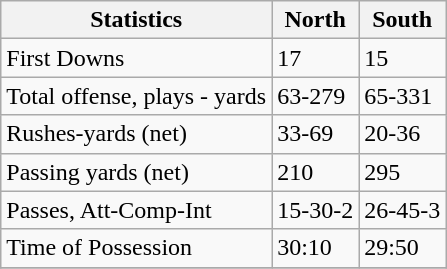<table class="wikitable">
<tr>
<th>Statistics</th>
<th>North</th>
<th>South</th>
</tr>
<tr>
<td>First Downs</td>
<td>17</td>
<td>15</td>
</tr>
<tr>
<td>Total offense, plays - yards</td>
<td>63-279</td>
<td>65-331</td>
</tr>
<tr>
<td>Rushes-yards (net)</td>
<td>33-69</td>
<td>20-36</td>
</tr>
<tr>
<td>Passing yards (net)</td>
<td>210</td>
<td>295</td>
</tr>
<tr>
<td>Passes, Att-Comp-Int</td>
<td>15-30-2</td>
<td>26-45-3</td>
</tr>
<tr>
<td>Time of Possession</td>
<td>30:10</td>
<td>29:50</td>
</tr>
<tr>
</tr>
</table>
